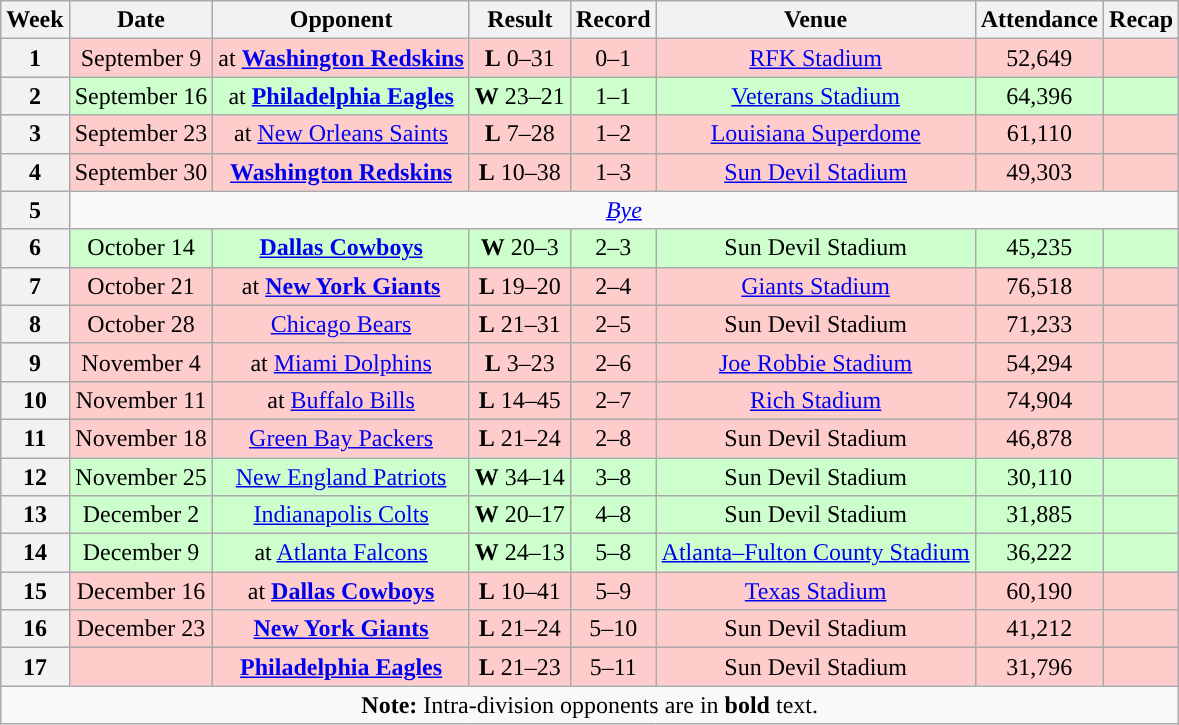<table class="wikitable" style="text-align:center">
<tr>
<th>Week</th>
<th>Date</th>
<th>Opponent</th>
<th>Result</th>
<th>Record</th>
<th>Venue</th>
<th>Attendance</th>
<th>Recap</th>
</tr>
<tr style="background:#fcc">
<th>1</th>
<td>September 9</td>
<td>at <strong><a href='#'>Washington Redskins</a></strong></td>
<td><strong>L</strong> 0–31</td>
<td>0–1</td>
<td><a href='#'>RFK Stadium</a></td>
<td>52,649</td>
<td></td>
</tr>
<tr style="background:#cfc">
<th>2</th>
<td>September 16</td>
<td>at <strong><a href='#'>Philadelphia Eagles</a></strong></td>
<td><strong>W</strong> 23–21</td>
<td>1–1</td>
<td><a href='#'>Veterans Stadium</a></td>
<td>64,396</td>
<td></td>
</tr>
<tr style="background:#fcc">
<th>3</th>
<td>September 23</td>
<td>at <a href='#'>New Orleans Saints</a></td>
<td><strong>L</strong> 7–28</td>
<td>1–2</td>
<td><a href='#'>Louisiana Superdome</a></td>
<td>61,110</td>
<td></td>
</tr>
<tr style="background:#fcc">
<th>4</th>
<td>September 30</td>
<td><strong><a href='#'>Washington Redskins</a></strong></td>
<td><strong>L</strong> 10–38</td>
<td>1–3</td>
<td><a href='#'>Sun Devil Stadium</a></td>
<td>49,303</td>
<td></td>
</tr>
<tr align="center">
<th>5</th>
<td colspan="7"><em><a href='#'>Bye</a></em></td>
</tr>
<tr style="background:#cfc">
<th>6</th>
<td>October 14</td>
<td><strong><a href='#'>Dallas Cowboys</a></strong></td>
<td><strong>W</strong> 20–3</td>
<td>2–3</td>
<td>Sun Devil Stadium</td>
<td>45,235</td>
<td></td>
</tr>
<tr style="background:#fcc">
<th>7</th>
<td>October 21</td>
<td>at <strong><a href='#'>New York Giants</a></strong></td>
<td><strong>L</strong> 19–20</td>
<td>2–4</td>
<td><a href='#'>Giants Stadium</a></td>
<td>76,518</td>
<td></td>
</tr>
<tr style="background:#fcc">
<th>8</th>
<td>October 28</td>
<td><a href='#'>Chicago Bears</a></td>
<td><strong>L</strong> 21–31</td>
<td>2–5</td>
<td>Sun Devil Stadium</td>
<td>71,233</td>
<td></td>
</tr>
<tr style="background:#fcc">
<th>9</th>
<td>November 4</td>
<td>at <a href='#'>Miami Dolphins</a></td>
<td><strong>L</strong> 3–23</td>
<td>2–6</td>
<td><a href='#'>Joe Robbie Stadium</a></td>
<td>54,294</td>
<td></td>
</tr>
<tr style="background:#fcc">
<th>10</th>
<td>November 11</td>
<td>at <a href='#'>Buffalo Bills</a></td>
<td><strong>L</strong> 14–45</td>
<td>2–7</td>
<td><a href='#'>Rich Stadium</a></td>
<td>74,904</td>
<td></td>
</tr>
<tr style="background:#fcc">
<th>11</th>
<td>November 18</td>
<td><a href='#'>Green Bay Packers</a></td>
<td><strong>L</strong> 21–24</td>
<td>2–8</td>
<td>Sun Devil Stadium</td>
<td>46,878</td>
<td></td>
</tr>
<tr style="background:#cfc">
<th>12</th>
<td>November 25</td>
<td><a href='#'>New England Patriots</a></td>
<td><strong>W</strong> 34–14</td>
<td>3–8</td>
<td>Sun Devil Stadium</td>
<td>30,110</td>
<td></td>
</tr>
<tr style="background:#cfc">
<th>13</th>
<td>December 2</td>
<td><a href='#'>Indianapolis Colts</a></td>
<td><strong>W</strong> 20–17</td>
<td>4–8</td>
<td>Sun Devil Stadium</td>
<td>31,885</td>
<td></td>
</tr>
<tr style="background:#cfc">
<th>14</th>
<td>December 9</td>
<td>at <a href='#'>Atlanta Falcons</a></td>
<td><strong>W</strong> 24–13</td>
<td>5–8</td>
<td><a href='#'>Atlanta–Fulton County Stadium</a></td>
<td>36,222</td>
<td></td>
</tr>
<tr style="background:#fcc">
<th>15</th>
<td>December 16</td>
<td>at <strong><a href='#'>Dallas Cowboys</a></strong></td>
<td><strong>L</strong> 10–41</td>
<td>5–9</td>
<td><a href='#'>Texas Stadium</a></td>
<td>60,190</td>
<td></td>
</tr>
<tr style="background:#fcc">
<th>16</th>
<td>December 23</td>
<td><strong><a href='#'>New York Giants</a></strong></td>
<td><strong>L</strong> 21–24</td>
<td>5–10</td>
<td>Sun Devil Stadium</td>
<td>41,212</td>
<td></td>
</tr>
<tr style="background:#fcc">
<th>17</th>
<td></td>
<td><strong><a href='#'>Philadelphia Eagles</a></strong></td>
<td><strong>L</strong> 21–23</td>
<td>5–11</td>
<td>Sun Devil Stadium</td>
<td>31,796</td>
<td></td>
</tr>
<tr>
<td colspan="8"><strong>Note:</strong> Intra-division opponents are in <strong>bold</strong> text.</td>
</tr>
</table>
